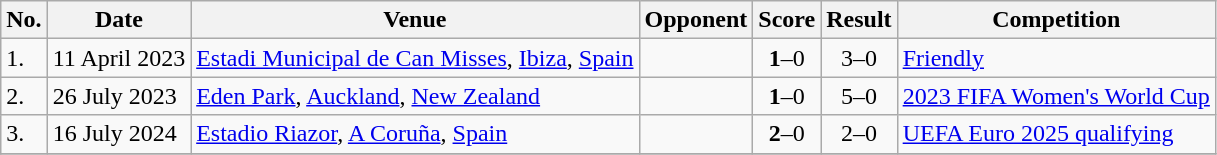<table class="wikitable">
<tr>
<th>No.</th>
<th>Date</th>
<th>Venue</th>
<th>Opponent</th>
<th>Score</th>
<th>Result</th>
<th>Competition</th>
</tr>
<tr>
<td>1.</td>
<td>11 April 2023</td>
<td><a href='#'>Estadi Municipal de Can Misses</a>, <a href='#'>Ibiza</a>, <a href='#'>Spain</a></td>
<td></td>
<td align=center><strong>1</strong>–0</td>
<td align=center>3–0</td>
<td><a href='#'>Friendly</a></td>
</tr>
<tr>
<td>2.</td>
<td>26 July 2023</td>
<td><a href='#'>Eden Park</a>, <a href='#'>Auckland</a>, <a href='#'>New Zealand</a></td>
<td></td>
<td align=center><strong>1</strong>–0</td>
<td align=center>5–0</td>
<td><a href='#'>2023 FIFA Women's World Cup</a></td>
</tr>
<tr>
<td>3.</td>
<td>16 July 2024</td>
<td><a href='#'>Estadio Riazor</a>, <a href='#'>A Coruña</a>, <a href='#'>Spain</a></td>
<td></td>
<td align=center><strong>2</strong>–0</td>
<td align=center>2–0</td>
<td><a href='#'>UEFA Euro 2025 qualifying</a></td>
</tr>
<tr>
</tr>
</table>
